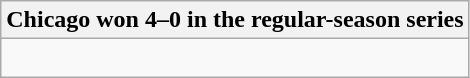<table class="wikitable collapsible collapsed">
<tr>
<th>Chicago won 4–0 in the regular-season series</th>
</tr>
<tr>
<td><br>


</td>
</tr>
</table>
